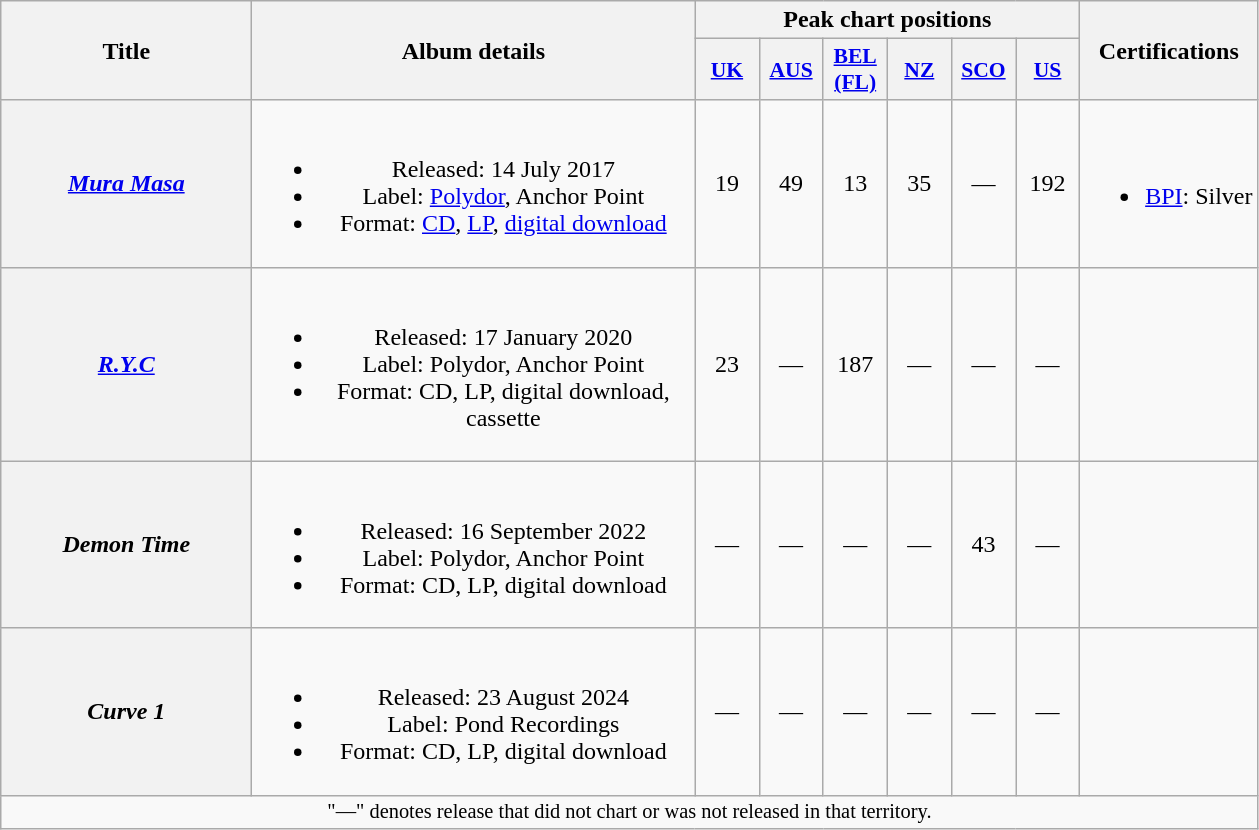<table class="wikitable plainrowheaders" style="text-align:center;">
<tr>
<th scope="col" rowspan="2" style="width:10em;">Title</th>
<th scope="col" rowspan="2" style="width:18em;">Album details</th>
<th scope="col" colspan="6">Peak chart positions</th>
<th rowspan="2">Certifications</th>
</tr>
<tr>
<th scope="col" style="width:2.5em; font-size:90%;"><a href='#'>UK</a><br></th>
<th scope="col" style="width:2.5em; font-size:90%;"><a href='#'>AUS</a><br></th>
<th scope="col" style="width:2.5em; font-size:90%;"><a href='#'>BEL<br>(FL)</a><br></th>
<th scope="col" style="width:2.5em; font-size:90%;"><a href='#'>NZ</a><br></th>
<th scope="col" style="width:2.5em; font-size:90%;"><a href='#'>SCO</a><br></th>
<th scope="col" style="width:2.5em; font-size:90%;"><a href='#'>US</a><br></th>
</tr>
<tr>
<th scope="row"><em><a href='#'>Mura Masa</a></em></th>
<td><br><ul><li>Released: 14 July 2017</li><li>Label: <a href='#'>Polydor</a>, Anchor Point</li><li>Format: <a href='#'>CD</a>, <a href='#'>LP</a>, <a href='#'>digital download</a></li></ul></td>
<td>19</td>
<td>49</td>
<td>13</td>
<td>35</td>
<td>—</td>
<td>192</td>
<td><br><ul><li><a href='#'>BPI</a>: Silver</li></ul></td>
</tr>
<tr>
<th scope="row"><em><a href='#'>R.Y.C</a></em></th>
<td><br><ul><li>Released: 17 January 2020</li><li>Label: Polydor, Anchor Point</li><li>Format: CD, LP, digital download, cassette</li></ul></td>
<td>23</td>
<td>—</td>
<td>187</td>
<td>—</td>
<td>—</td>
<td>—</td>
<td></td>
</tr>
<tr>
<th scope="row"><em>Demon Time</em></th>
<td><br><ul><li>Released: 16 September 2022</li><li>Label: Polydor, Anchor Point</li><li>Format: CD, LP, digital download</li></ul></td>
<td>—</td>
<td>—</td>
<td>—</td>
<td>—</td>
<td>43</td>
<td>—</td>
<td></td>
</tr>
<tr>
<th scope="row"><em>Curve 1</em></th>
<td><br><ul><li>Released: 23 August 2024</li><li>Label: Pond Recordings</li><li>Format: CD, LP, digital download</li></ul></td>
<td>—</td>
<td>—</td>
<td>—</td>
<td>—</td>
<td>—</td>
<td>—</td>
<td></td>
</tr>
<tr>
<td colspan="9"  style="text-align:center; font-size:85%">"—" denotes release that did not chart or was not released in that territory.</td>
</tr>
</table>
